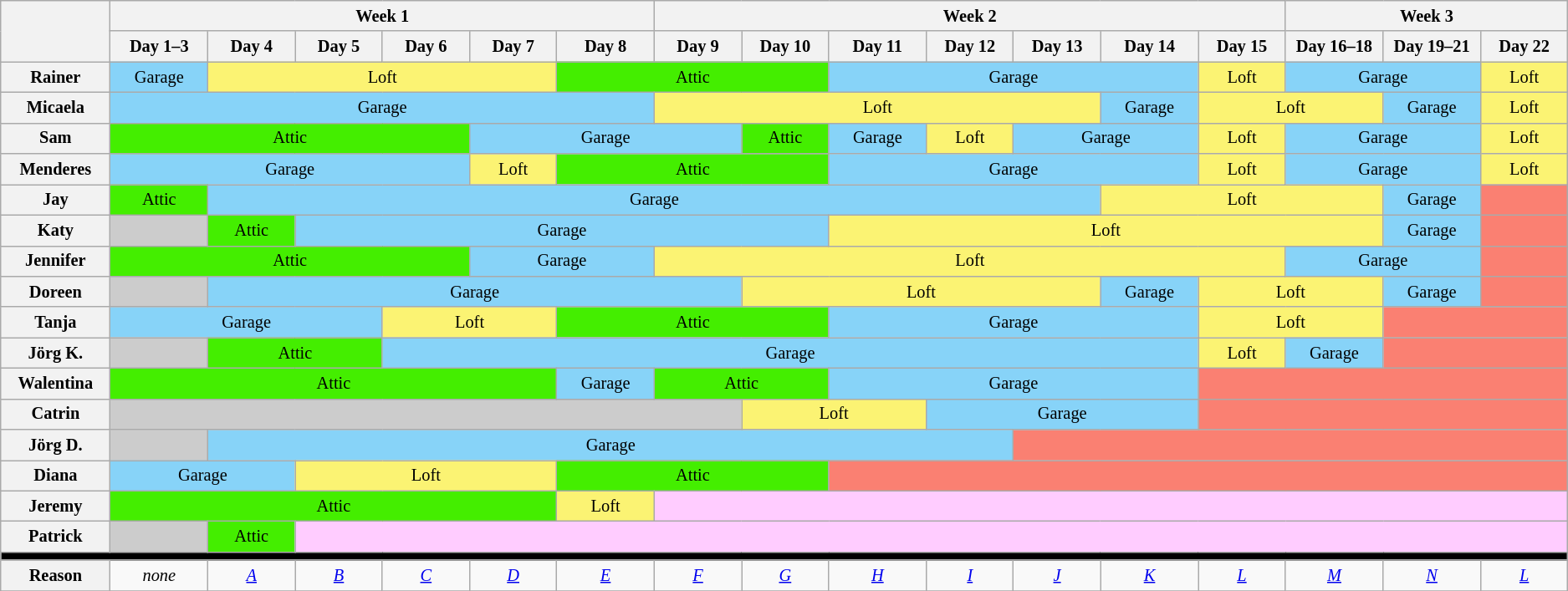<table class="wikitable" style="text-align:center; width:auto; font-size:85%; line-height:18px;">
<tr>
<th rowspan="2" style="width:2%;"></th>
<th colspan="6">Week 1</th>
<th colspan="7">Week 2</th>
<th colspan="3">Week 3</th>
</tr>
<tr>
<th style="width:3%;">Day 1–3</th>
<th style="width:3%;">Day 4</th>
<th style="width:3%;">Day 5</th>
<th style="width:3%;">Day 6</th>
<th style="width:3%;">Day 7</th>
<th style="width:3%;">Day 8</th>
<th style="width:3%;">Day 9</th>
<th style="width:3%;">Day 10</th>
<th style="width:3%;">Day 11</th>
<th style="width:3%;">Day 12</th>
<th style="width:3%;">Day 13</th>
<th style="width:3%;">Day 14</th>
<th style="width:3%;">Day 15</th>
<th style="width:3%;">Day 16–18</th>
<th style="width:3%;">Day 19–21</th>
<th style="width:3%;">Day 22</th>
</tr>
<tr>
<th>Rainer</th>
<td style="background:#87D3F8;">Garage</td>
<td colspan="4" style="background:#FBF373;">Loft</td>
<td colspan="3" style="background:#44EE00;">Attic</td>
<td colspan="4" style="background:#87D3F8;">Garage</td>
<td style="background:#FBF373;">Loft</td>
<td colspan="2" style="background:#87D3F8;">Garage</td>
<td style="background:#FBF373;">Loft</td>
</tr>
<tr>
<th>Micaela</th>
<td colspan="6" style="background:#87D3F8;">Garage</td>
<td colspan="5" style="background:#FBF373;">Loft</td>
<td style="background:#87D3F8;">Garage</td>
<td colspan="2" style="background:#FBF373;">Loft</td>
<td style="background:#87D3F8;">Garage</td>
<td style="background:#FBF373;">Loft</td>
</tr>
<tr>
<th>Sam</th>
<td colspan="4" style="background:#44EE00;">Attic</td>
<td colspan="3" style="background:#87D3F8;">Garage</td>
<td style="background:#44EE00;">Attic</td>
<td style="background:#87D3F8;">Garage</td>
<td style="background:#FBF373;">Loft</td>
<td colspan="2" style="background:#87D3F8;">Garage</td>
<td style="background:#FBF373;">Loft</td>
<td colspan="2" style="background:#87D3F8;">Garage</td>
<td style="background:#FBF373;">Loft</td>
</tr>
<tr>
<th>Menderes</th>
<td colspan="4" style="background:#87D3F8;">Garage</td>
<td style="background:#FBF373;">Loft</td>
<td colspan="3" style="background:#44EE00;">Attic</td>
<td colspan="4" style="background:#87D3F8;">Garage</td>
<td style="background:#FBF373;">Loft</td>
<td colspan="2" style="background:#87D3F8;">Garage</td>
<td style="background:#FBF373;">Loft</td>
</tr>
<tr>
<th>Jay</th>
<td style="background:#44EE00;">Attic</td>
<td colspan="10" style="background:#87D3F8;">Garage</td>
<td colspan="3" style="background:#FBF373;">Loft</td>
<td style="background:#87D3F8;">Garage</td>
<td style="background:#FA8072"></td>
</tr>
<tr>
<th>Katy</th>
<td style="background:#cccccc;"></td>
<td style="background:#44EE00;">Attic</td>
<td colspan="6" style="background:#87D3F8;">Garage</td>
<td colspan="6" style="background:#FBF373;">Loft</td>
<td style="background:#87D3F8;">Garage</td>
<td style="background:#FA8072"></td>
</tr>
<tr>
<th>Jennifer</th>
<td colspan="4" style="background:#44EE00;">Attic</td>
<td colspan="2" style="background:#87D3F8;">Garage</td>
<td colspan="7" style="background:#FBF373;">Loft</td>
<td colspan="2" style="background:#87D3F8;">Garage</td>
<td style="background:#FA8072"></td>
</tr>
<tr>
<th>Doreen</th>
<td style="background:#cccccc;"></td>
<td colspan="6" style="background:#87D3F8;">Garage</td>
<td colspan="4" style="background:#FBF373;">Loft</td>
<td style="background:#87D3F8;">Garage</td>
<td colspan="2" style="background:#FBF373;">Loft</td>
<td style="background:#87D3F8;">Garage</td>
<td style="background:#FA8072"></td>
</tr>
<tr>
<th>Tanja</th>
<td colspan="3" style="background:#87D3F8;">Garage</td>
<td colspan="2" style="background:#FBF373;">Loft</td>
<td colspan="3" style="background:#44EE00;">Attic</td>
<td colspan="4" style="background:#87D3F8;">Garage</td>
<td colspan="2" style="background:#FBF373;">Loft</td>
<td colspan="2" style="background:#FA8072"></td>
</tr>
<tr>
<th>Jörg K.</th>
<td style="background:#cccccc;"></td>
<td colspan="2" style="background:#44EE00;">Attic</td>
<td colspan="9" style="background:#87D3F8;">Garage</td>
<td style="background:#FBF373;">Loft</td>
<td style="background:#87D3F8;">Garage</td>
<td colspan="2" style="background:#FA8072"></td>
</tr>
<tr>
<th>Walentina</th>
<td colspan="5" style="background:#44EE00;">Attic</td>
<td style="background:#87D3F8;">Garage</td>
<td colspan="2" style="background:#44EE00;">Attic</td>
<td colspan="4" style="background:#87D3F8;">Garage</td>
<td colspan="4" style="background:#FA8072"></td>
</tr>
<tr>
<th>Catrin</th>
<td colspan="7" style="background:#cccccc;"></td>
<td colspan="2" style="background:#FBF373;">Loft</td>
<td colspan="3" style="background:#87D3F8;">Garage</td>
<td colspan="4" style="background:#FA8072"></td>
</tr>
<tr>
<th>Jörg D.</th>
<td style="background:#cccccc;"></td>
<td colspan="9" style="background:#87D3F8;">Garage</td>
<td colspan="6" style="background:#FA8072"></td>
</tr>
<tr>
<th>Diana</th>
<td colspan="2" style="background:#87D3F8;">Garage</td>
<td colspan="3" style="background:#FBF373;">Loft</td>
<td colspan="3" style="background:#44EE00;">Attic</td>
<td colspan="8" style="background:#FA8072"></td>
</tr>
<tr>
<th>Jeremy</th>
<td colspan="5" style="background:#44EE00;">Attic</td>
<td style="background:#FBF373;">Loft</td>
<td colspan="10" style="background:#FCF"></td>
</tr>
<tr>
<th>Patrick</th>
<td style="background:#cccccc;"></td>
<td style="background:#44EE00;">Attic</td>
<td colspan="14" style="background:#FCF"></td>
</tr>
<tr>
<th colspan="17" style="background:black;"></th>
</tr>
<tr>
<th>Reason</th>
<td><em>none</em></td>
<td><em><a href='#'>A</a></em></td>
<td><em><a href='#'>B</a></em></td>
<td><em><a href='#'>C</a></em></td>
<td><em><a href='#'>D</a></em></td>
<td><em><a href='#'>E</a></em></td>
<td><em><a href='#'>F</a></em></td>
<td><em><a href='#'>G</a></em></td>
<td><em><a href='#'>H</a></em></td>
<td><em><a href='#'>I</a></em></td>
<td><em><a href='#'>J</a></em></td>
<td><em><a href='#'>K</a></em></td>
<td><em><a href='#'>L</a></em></td>
<td><em><a href='#'>M</a></em></td>
<td><em><a href='#'>N</a></em></td>
<td><em><a href='#'>L</a></em></td>
</tr>
<tr>
</tr>
</table>
